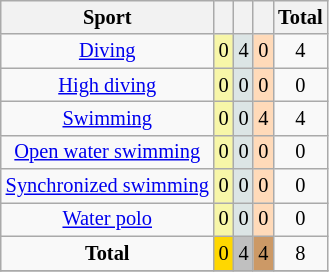<table class="wikitable" style="font-size:85%; text-align:center;">
<tr>
<th>Sport</th>
<th bgcolor=#f7f6a8></th>
<th bgcolor=#dce5e5></th>
<th bgcolor=#ffdab9></th>
<th>Total</th>
</tr>
<tr>
<td><a href='#'>Diving</a></td>
<td style="background:#F7F6A8;">0</td>
<td style="background:#DCE5E5;">4</td>
<td style="background:#FFDAB9;">0</td>
<td>4</td>
</tr>
<tr>
<td><a href='#'>High diving</a></td>
<td style="background:#F7F6A8;">0</td>
<td style="background:#DCE5E5;">0</td>
<td style="background:#FFDAB9;">0</td>
<td>0</td>
</tr>
<tr>
<td><a href='#'>Swimming</a></td>
<td style="background:#F7F6A8;">0</td>
<td style="background:#DCE5E5;">0</td>
<td style="background:#FFDAB9;">4</td>
<td>4</td>
</tr>
<tr>
<td><a href='#'>Open water swimming</a></td>
<td style="background:#F7F6A8;">0</td>
<td style="background:#DCE5E5;">0</td>
<td style="background:#FFDAB9;">0</td>
<td>0</td>
</tr>
<tr>
<td><a href='#'>Synchronized swimming</a></td>
<td style="background:#F7F6A8;">0</td>
<td style="background:#DCE5E5;">0</td>
<td style="background:#FFDAB9;">0</td>
<td>0</td>
</tr>
<tr>
<td><a href='#'>Water polo</a></td>
<td style="background:#F7F6A8;">0</td>
<td style="background:#DCE5E5;">0</td>
<td style="background:#FFDAB9;">0</td>
<td>0</td>
</tr>
<tr>
<td><strong>Total</strong></td>
<td style="background:gold;">0</td>
<td style="background:silver;">4</td>
<td style="background:#c96;">4</td>
<td>8</td>
</tr>
<tr>
</tr>
</table>
